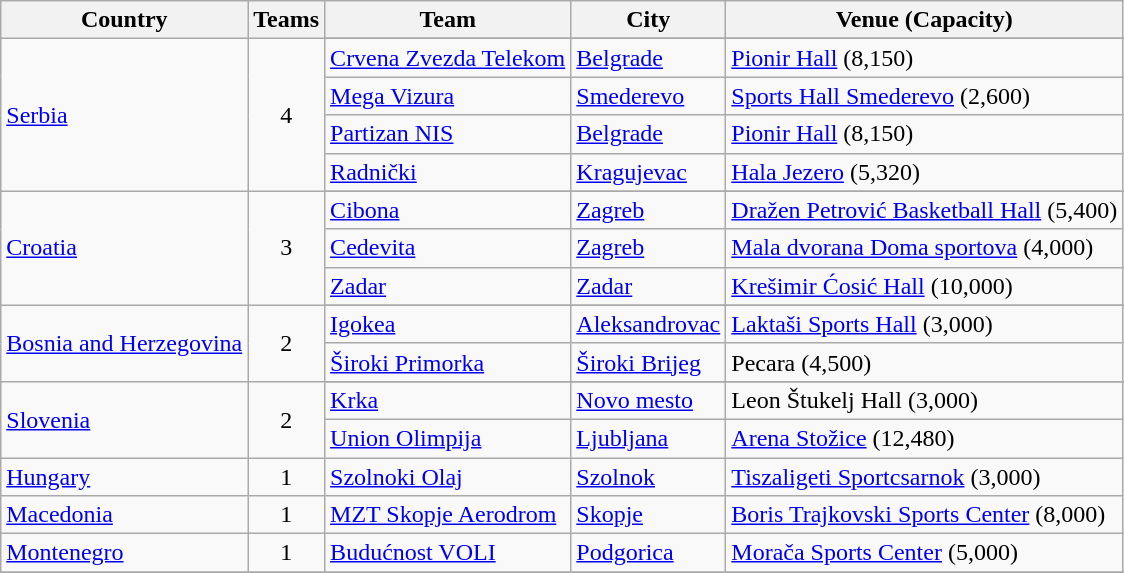<table class="wikitable">
<tr>
<th>Country</th>
<th>Teams</th>
<th>Team</th>
<th>City</th>
<th>Venue (Capacity)</th>
</tr>
<tr>
<td rowspan=5> <a href='#'>Serbia</a></td>
<td align=center rowspan=5>4</td>
</tr>
<tr>
<td><a href='#'>Crvena Zvezda Telekom</a></td>
<td><a href='#'>Belgrade</a></td>
<td><a href='#'>Pionir Hall</a> (8,150)</td>
</tr>
<tr>
<td><a href='#'>Mega Vizura</a></td>
<td><a href='#'>Smederevo</a></td>
<td><a href='#'>Sports Hall Smederevo</a> (2,600)</td>
</tr>
<tr>
<td><a href='#'>Partizan NIS</a></td>
<td><a href='#'>Belgrade</a></td>
<td><a href='#'>Pionir Hall</a> (8,150)</td>
</tr>
<tr>
<td><a href='#'>Radnički</a></td>
<td><a href='#'>Kragujevac</a></td>
<td><a href='#'>Hala Jezero</a> (5,320)</td>
</tr>
<tr>
<td rowspan=4> <a href='#'>Croatia</a></td>
<td align=center rowspan=4>3</td>
</tr>
<tr>
<td><a href='#'>Cibona</a></td>
<td><a href='#'>Zagreb</a></td>
<td><a href='#'>Dražen Petrović Basketball Hall</a> (5,400)</td>
</tr>
<tr>
<td><a href='#'>Cedevita</a></td>
<td><a href='#'>Zagreb</a></td>
<td><a href='#'>Mala dvorana Doma sportova</a> (4,000)</td>
</tr>
<tr>
<td><a href='#'>Zadar</a></td>
<td><a href='#'>Zadar</a></td>
<td><a href='#'>Krešimir Ćosić Hall</a> (10,000)</td>
</tr>
<tr>
<td rowspan=3> <a href='#'>Bosnia and Herzegovina</a></td>
<td align=center rowspan=3>2</td>
</tr>
<tr>
<td><a href='#'>Igokea</a></td>
<td><a href='#'>Aleksandrovac</a></td>
<td><a href='#'>Laktaši Sports Hall</a> (3,000)</td>
</tr>
<tr>
<td><a href='#'>Široki Primorka</a></td>
<td><a href='#'>Široki Brijeg</a></td>
<td>Pecara (4,500)</td>
</tr>
<tr>
<td rowspan=3> <a href='#'>Slovenia</a></td>
<td align=center rowspan=3>2</td>
</tr>
<tr>
<td><a href='#'>Krka</a></td>
<td><a href='#'>Novo mesto</a></td>
<td>Leon Štukelj Hall (3,000)</td>
</tr>
<tr>
<td><a href='#'>Union Olimpija</a></td>
<td><a href='#'>Ljubljana</a></td>
<td><a href='#'>Arena Stožice</a> (12,480)</td>
</tr>
<tr>
<td> <a href='#'>Hungary</a></td>
<td align=center>1</td>
<td><a href='#'>Szolnoki Olaj</a></td>
<td><a href='#'>Szolnok</a></td>
<td><a href='#'>Tiszaligeti Sportcsarnok</a> (3,000)</td>
</tr>
<tr>
<td> <a href='#'>Macedonia</a></td>
<td align=center>1</td>
<td><a href='#'>MZT Skopje Aerodrom</a></td>
<td><a href='#'>Skopje</a></td>
<td><a href='#'>Boris Trajkovski Sports Center</a> (8,000)</td>
</tr>
<tr>
<td> <a href='#'>Montenegro</a></td>
<td align=center>1</td>
<td><a href='#'>Budućnost VOLI</a></td>
<td><a href='#'>Podgorica</a></td>
<td><a href='#'>Morača Sports Center</a> (5,000)</td>
</tr>
<tr>
</tr>
</table>
